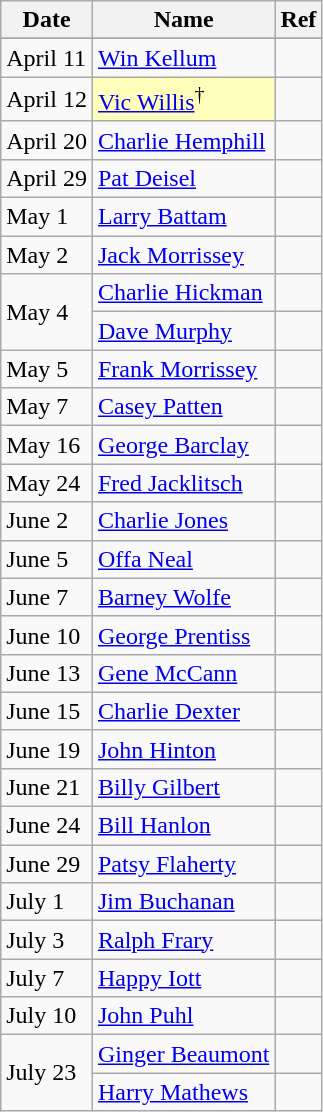<table class="wikitable" style="float:left;">
<tr style="white-space:nowrap;">
<th>Date</th>
<th>Name</th>
<th>Ref</th>
</tr>
<tr>
</tr>
<tr>
<td>April 11</td>
<td><a href='#'>Win Kellum</a></td>
<td></td>
</tr>
<tr>
<td>April 12</td>
<td style="background-color: #ffffbb"><a href='#'>Vic Willis</a><sup>†</sup></td>
<td></td>
</tr>
<tr>
<td>April 20</td>
<td><a href='#'>Charlie Hemphill</a></td>
<td></td>
</tr>
<tr>
<td>April 29</td>
<td><a href='#'>Pat Deisel</a></td>
<td></td>
</tr>
<tr>
<td>May 1</td>
<td><a href='#'>Larry Battam</a></td>
<td></td>
</tr>
<tr>
<td>May 2</td>
<td><a href='#'>Jack Morrissey</a></td>
<td></td>
</tr>
<tr>
<td rowspan="2">May 4</td>
<td><a href='#'>Charlie Hickman</a></td>
<td></td>
</tr>
<tr>
<td><a href='#'>Dave Murphy</a></td>
<td></td>
</tr>
<tr>
<td>May 5</td>
<td><a href='#'>Frank Morrissey</a></td>
<td></td>
</tr>
<tr>
<td>May 7</td>
<td><a href='#'>Casey Patten</a></td>
<td></td>
</tr>
<tr>
<td>May 16</td>
<td><a href='#'>George Barclay</a></td>
<td></td>
</tr>
<tr>
<td>May 24</td>
<td><a href='#'>Fred Jacklitsch</a></td>
<td></td>
</tr>
<tr>
<td>June 2</td>
<td><a href='#'>Charlie Jones</a></td>
<td></td>
</tr>
<tr>
<td>June 5</td>
<td><a href='#'>Offa Neal</a></td>
<td></td>
</tr>
<tr>
<td>June 7</td>
<td><a href='#'>Barney Wolfe</a></td>
<td></td>
</tr>
<tr>
<td>June 10</td>
<td><a href='#'>George Prentiss</a></td>
<td></td>
</tr>
<tr>
<td>June 13</td>
<td><a href='#'>Gene McCann</a></td>
<td></td>
</tr>
<tr>
<td>June 15</td>
<td><a href='#'>Charlie Dexter</a></td>
<td></td>
</tr>
<tr>
<td>June 19</td>
<td><a href='#'>John Hinton</a></td>
<td></td>
</tr>
<tr>
<td>June 21</td>
<td><a href='#'>Billy Gilbert</a></td>
<td></td>
</tr>
<tr>
<td>June 24</td>
<td><a href='#'>Bill Hanlon</a></td>
<td></td>
</tr>
<tr>
<td>June 29</td>
<td><a href='#'>Patsy Flaherty</a></td>
<td></td>
</tr>
<tr>
<td>July 1</td>
<td><a href='#'>Jim Buchanan</a></td>
<td></td>
</tr>
<tr>
<td>July 3</td>
<td><a href='#'>Ralph Frary</a></td>
<td></td>
</tr>
<tr>
<td>July 7</td>
<td><a href='#'>Happy Iott</a></td>
<td></td>
</tr>
<tr>
<td>July 10</td>
<td><a href='#'>John Puhl</a></td>
<td></td>
</tr>
<tr>
<td rowspan="2">July 23</td>
<td><a href='#'>Ginger Beaumont</a></td>
<td></td>
</tr>
<tr>
<td><a href='#'>Harry Mathews</a></td>
<td></td>
</tr>
</table>
